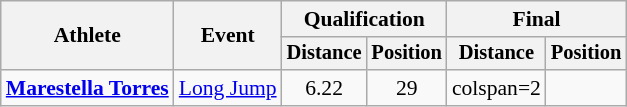<table class=wikitable style=font-size:90%>
<tr>
<th rowspan=2>Athlete</th>
<th rowspan=2>Event</th>
<th colspan=2>Qualification</th>
<th colspan=2>Final</th>
</tr>
<tr style=font-size:95%>
<th>Distance</th>
<th>Position</th>
<th>Distance</th>
<th>Position</th>
</tr>
<tr align=center>
<td align=left><strong><a href='#'>Marestella Torres</a></strong></td>
<td align=left><a href='#'>Long Jump</a></td>
<td>6.22</td>
<td>29</td>
<td>colspan=2 </td>
</tr>
</table>
